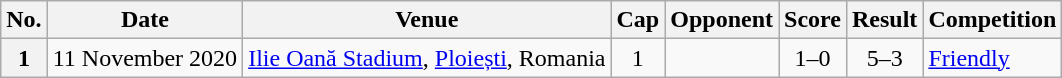<table class="wikitable sortable plainrowheaders">
<tr>
<th scope=col>No.</th>
<th scope=col data-sort-type=date>Date</th>
<th scope=col>Venue</th>
<th scope=col>Cap</th>
<th scope=col>Opponent</th>
<th scope=col>Score</th>
<th scope=col>Result</th>
<th scope=col>Competition</th>
</tr>
<tr>
<th scope=row>1</th>
<td>11 November 2020</td>
<td><a href='#'>Ilie Oană Stadium</a>, <a href='#'>Ploiești</a>, Romania</td>
<td align="center">1</td>
<td></td>
<td align=center>1–0</td>
<td align=center>5–3</td>
<td><a href='#'>Friendly</a></td>
</tr>
</table>
